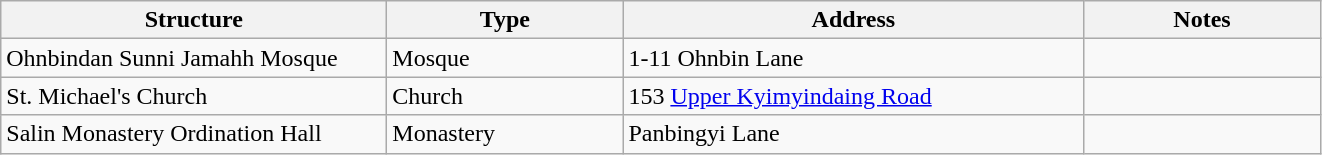<table class="wikitable" border="1">
<tr>
<th width="250">Structure</th>
<th width="150">Type</th>
<th width="300">Address</th>
<th width="150">Notes</th>
</tr>
<tr>
<td>Ohnbindan Sunni Jamahh Mosque</td>
<td>Mosque</td>
<td>1-11 Ohnbin Lane</td>
<td></td>
</tr>
<tr>
<td>St. Michael's Church</td>
<td>Church</td>
<td>153 <a href='#'>Upper Kyimyindaing Road</a></td>
<td></td>
</tr>
<tr>
<td>Salin Monastery Ordination Hall</td>
<td>Monastery</td>
<td>Panbingyi Lane</td>
<td></td>
</tr>
</table>
